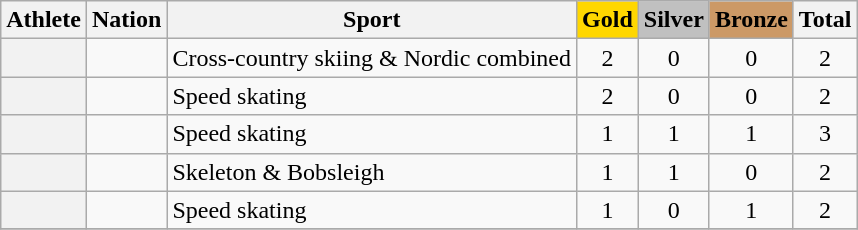<table class="wikitable sortable plainrowheaders" style="text-align:center">
<tr>
<th scope="col">Athlete</th>
<th scope="col">Nation</th>
<th scope="col">Sport</th>
<th scope="col" style="background-color: gold"><strong>Gold</strong></th>
<th scope="col" style="background-color: silver"><strong>Silver</strong></th>
<th scope="col" style="background-color: #cc9966"><strong>Bronze</strong></th>
<th scope="col">Total</th>
</tr>
<tr>
<th scope="row"></th>
<td align=left></td>
<td align=left>Cross-country skiing & Nordic combined</td>
<td>2</td>
<td>0</td>
<td>0</td>
<td>2</td>
</tr>
<tr>
<th scope="row"></th>
<td align=left></td>
<td align=left>Speed skating</td>
<td>2</td>
<td>0</td>
<td>0</td>
<td>2</td>
</tr>
<tr>
<th scope="row"></th>
<td align=left></td>
<td align=left>Speed skating</td>
<td>1</td>
<td>1</td>
<td>1</td>
<td>3</td>
</tr>
<tr>
<th scope="row"></th>
<td align=left></td>
<td align=left>Skeleton & Bobsleigh</td>
<td>1</td>
<td>1</td>
<td>0</td>
<td>2</td>
</tr>
<tr>
<th scope="row"></th>
<td align=left></td>
<td align=left>Speed skating</td>
<td>1</td>
<td>0</td>
<td>1</td>
<td>2</td>
</tr>
<tr>
</tr>
</table>
